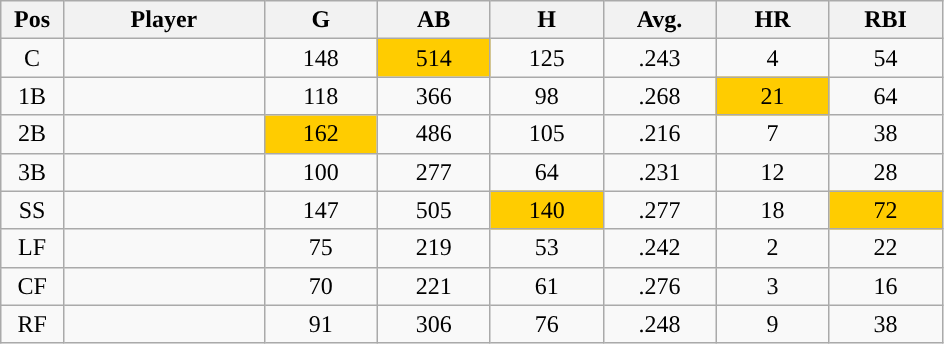<table class="wikitable sortable">
<tr>
<th bgcolor="#DDDDFF" width="5%">Pos</th>
<th bgcolor="#DDDDFF" width="16%">Player</th>
<th bgcolor="#DDDDFF" width="9%">G</th>
<th bgcolor="#DDDDFF" width="9%">AB</th>
<th bgcolor="#DDDDFF" width="9%">H</th>
<th bgcolor="#DDDDFF" width="9%">Avg.</th>
<th bgcolor="#DDDDFF" width="9%">HR</th>
<th bgcolor="#DDDDFF" width="9%">RBI</th>
</tr>
<tr align="center">
<td>C</td>
<td></td>
<td>148</td>
<td style="background:#fc0;">514</td>
<td>125</td>
<td>.243</td>
<td>4</td>
<td>54</td>
</tr>
<tr align="center">
<td>1B</td>
<td></td>
<td>118</td>
<td>366</td>
<td>98</td>
<td>.268</td>
<td style="background:#fc0;">21</td>
<td>64</td>
</tr>
<tr align="center">
<td>2B</td>
<td></td>
<td style="background:#fc0;">162</td>
<td>486</td>
<td>105</td>
<td>.216</td>
<td>7</td>
<td>38</td>
</tr>
<tr align="center">
<td>3B</td>
<td></td>
<td>100</td>
<td>277</td>
<td>64</td>
<td>.231</td>
<td>12</td>
<td>28</td>
</tr>
<tr align="center">
<td>SS</td>
<td></td>
<td>147</td>
<td>505</td>
<td style="background:#fc0;">140</td>
<td>.277</td>
<td>18</td>
<td style="background:#fc0;">72</td>
</tr>
<tr align="center">
<td>LF</td>
<td></td>
<td>75</td>
<td>219</td>
<td>53</td>
<td>.242</td>
<td>2</td>
<td>22</td>
</tr>
<tr align="center">
<td>CF</td>
<td></td>
<td>70</td>
<td>221</td>
<td>61</td>
<td>.276</td>
<td>3</td>
<td>16</td>
</tr>
<tr align="center">
<td>RF</td>
<td></td>
<td>91</td>
<td>306</td>
<td>76</td>
<td>.248</td>
<td>9</td>
<td>38</td>
</tr>
</table>
